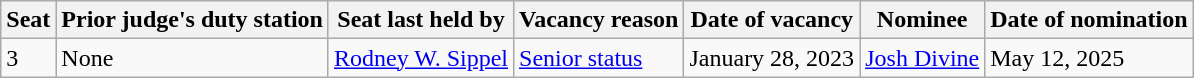<table class=wikitable>
<tr>
<th>Seat</th>
<th>Prior judge's duty station</th>
<th>Seat last held by</th>
<th>Vacancy reason</th>
<th>Date of vacancy</th>
<th>Nominee</th>
<th>Date of nomination</th>
</tr>
<tr>
<td>3</td>
<td>None</td>
<td><a href='#'>Rodney W. Sippel</a></td>
<td><a href='#'>Senior status</a></td>
<td>January 28, 2023</td>
<td><a href='#'>Josh Divine</a></td>
<td rowspan=4>May 12, 2025</td>
</tr>
</table>
